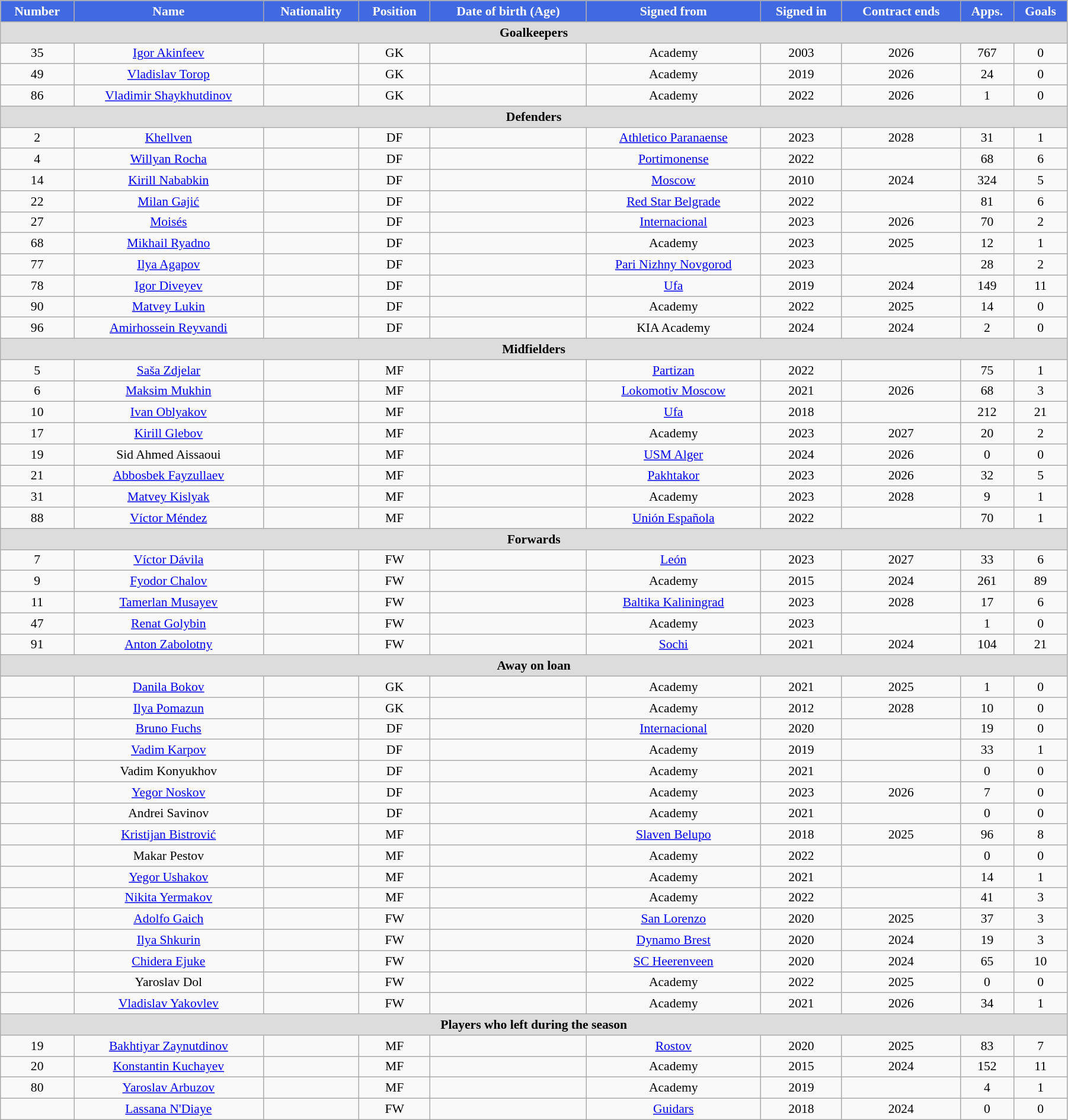<table class="wikitable"  style="text-align:center; font-size:90%; width:95%;">
<tr>
<th style="background:#4169E1; color:white; text-align:center;">Number</th>
<th style="background:#4169E1; color:white; text-align:center;">Name</th>
<th style="background:#4169E1; color:white; text-align:center;">Nationality</th>
<th style="background:#4169E1; color:white; text-align:center;">Position</th>
<th style="background:#4169E1; color:white; text-align:center;">Date of birth (Age)</th>
<th style="background:#4169E1; color:white; text-align:center;">Signed from</th>
<th style="background:#4169E1; color:white; text-align:center;">Signed in</th>
<th style="background:#4169E1; color:white; text-align:center;">Contract ends</th>
<th style="background:#4169E1; color:white; text-align:center;">Apps.</th>
<th style="background:#4169E1; color:white; text-align:center;">Goals</th>
</tr>
<tr>
<th colspan="11"  style="background:#dcdcdc; text-align:center;">Goalkeepers</th>
</tr>
<tr>
<td>35</td>
<td><a href='#'>Igor Akinfeev</a> </td>
<td></td>
<td>GK</td>
<td></td>
<td>Academy</td>
<td>2003</td>
<td>2026</td>
<td>767</td>
<td>0</td>
</tr>
<tr>
<td>49</td>
<td><a href='#'>Vladislav Torop</a></td>
<td></td>
<td>GK</td>
<td></td>
<td>Academy</td>
<td>2019</td>
<td>2026</td>
<td>24</td>
<td>0</td>
</tr>
<tr>
<td>86</td>
<td><a href='#'>Vladimir Shaykhutdinov</a></td>
<td></td>
<td>GK</td>
<td></td>
<td>Academy</td>
<td>2022</td>
<td>2026</td>
<td>1</td>
<td>0</td>
</tr>
<tr>
<th colspan="11"  style="background:#dcdcdc; text-align:center;">Defenders</th>
</tr>
<tr>
<td>2</td>
<td><a href='#'>Khellven</a></td>
<td></td>
<td>DF</td>
<td></td>
<td><a href='#'>Athletico Paranaense</a></td>
<td>2023</td>
<td>2028</td>
<td>31</td>
<td>1</td>
</tr>
<tr>
<td>4</td>
<td><a href='#'>Willyan Rocha</a></td>
<td></td>
<td>DF</td>
<td></td>
<td><a href='#'>Portimonense</a></td>
<td>2022</td>
<td></td>
<td>68</td>
<td>6</td>
</tr>
<tr>
<td>14</td>
<td><a href='#'>Kirill Nababkin</a> </td>
<td></td>
<td>DF</td>
<td></td>
<td><a href='#'>Moscow</a></td>
<td>2010</td>
<td>2024</td>
<td>324</td>
<td>5</td>
</tr>
<tr>
<td>22</td>
<td><a href='#'>Milan Gajić</a></td>
<td></td>
<td>DF</td>
<td></td>
<td><a href='#'>Red Star Belgrade</a></td>
<td>2022</td>
<td></td>
<td>81</td>
<td>6</td>
</tr>
<tr>
<td>27</td>
<td><a href='#'>Moisés</a></td>
<td></td>
<td>DF</td>
<td></td>
<td><a href='#'>Internacional</a></td>
<td>2023</td>
<td>2026</td>
<td>70</td>
<td>2</td>
</tr>
<tr>
<td>68</td>
<td><a href='#'>Mikhail Ryadno</a></td>
<td></td>
<td>DF</td>
<td></td>
<td>Academy</td>
<td>2023</td>
<td>2025</td>
<td>12</td>
<td>1</td>
</tr>
<tr>
<td>77</td>
<td><a href='#'>Ilya Agapov</a></td>
<td></td>
<td>DF</td>
<td></td>
<td><a href='#'>Pari Nizhny Novgorod</a></td>
<td>2023</td>
<td></td>
<td>28</td>
<td>2</td>
</tr>
<tr>
<td>78</td>
<td><a href='#'>Igor Diveyev</a></td>
<td></td>
<td>DF</td>
<td></td>
<td><a href='#'>Ufa</a></td>
<td>2019</td>
<td>2024</td>
<td>149</td>
<td>11</td>
</tr>
<tr>
<td>90</td>
<td><a href='#'>Matvey Lukin</a></td>
<td></td>
<td>DF</td>
<td></td>
<td>Academy</td>
<td>2022</td>
<td>2025</td>
<td>14</td>
<td>0</td>
</tr>
<tr>
<td>96</td>
<td><a href='#'>Amirhossein Reyvandi</a></td>
<td></td>
<td>DF</td>
<td></td>
<td>KIA Academy</td>
<td>2024</td>
<td>2024</td>
<td>2</td>
<td>0</td>
</tr>
<tr>
<th colspan="11"  style="background:#dcdcdc; text-align:center;">Midfielders</th>
</tr>
<tr>
<td>5</td>
<td><a href='#'>Saša Zdjelar</a></td>
<td></td>
<td>MF</td>
<td></td>
<td><a href='#'>Partizan</a></td>
<td>2022</td>
<td></td>
<td>75</td>
<td>1</td>
</tr>
<tr>
<td>6</td>
<td><a href='#'>Maksim Mukhin</a></td>
<td></td>
<td>MF</td>
<td></td>
<td><a href='#'>Lokomotiv Moscow</a></td>
<td>2021</td>
<td>2026</td>
<td>68</td>
<td>3</td>
</tr>
<tr>
<td>10</td>
<td><a href='#'>Ivan Oblyakov</a></td>
<td></td>
<td>MF</td>
<td></td>
<td><a href='#'>Ufa</a></td>
<td>2018</td>
<td></td>
<td>212</td>
<td>21</td>
</tr>
<tr>
<td>17</td>
<td><a href='#'>Kirill Glebov</a></td>
<td></td>
<td>MF</td>
<td></td>
<td>Academy</td>
<td>2023</td>
<td>2027</td>
<td>20</td>
<td>2</td>
</tr>
<tr>
<td>19</td>
<td>Sid Ahmed Aissaoui</td>
<td></td>
<td>MF</td>
<td></td>
<td><a href='#'>USM Alger</a></td>
<td>2024</td>
<td>2026</td>
<td>0</td>
<td>0</td>
</tr>
<tr>
<td>21</td>
<td><a href='#'>Abbosbek Fayzullaev</a></td>
<td></td>
<td>MF</td>
<td></td>
<td><a href='#'>Pakhtakor</a></td>
<td>2023</td>
<td>2026</td>
<td>32</td>
<td>5</td>
</tr>
<tr>
<td>31</td>
<td><a href='#'>Matvey Kislyak</a></td>
<td></td>
<td>MF</td>
<td></td>
<td>Academy</td>
<td>2023</td>
<td>2028</td>
<td>9</td>
<td>1</td>
</tr>
<tr>
<td>88</td>
<td><a href='#'>Víctor Méndez</a></td>
<td></td>
<td>MF</td>
<td></td>
<td><a href='#'>Unión Española</a></td>
<td>2022</td>
<td></td>
<td>70</td>
<td>1</td>
</tr>
<tr>
<th colspan="11"  style="background:#dcdcdc; text-align:center;">Forwards</th>
</tr>
<tr>
<td>7</td>
<td><a href='#'>Víctor Dávila</a></td>
<td></td>
<td>FW</td>
<td></td>
<td><a href='#'>León</a></td>
<td>2023</td>
<td>2027</td>
<td>33</td>
<td>6</td>
</tr>
<tr>
<td>9</td>
<td><a href='#'>Fyodor Chalov</a></td>
<td></td>
<td>FW</td>
<td></td>
<td>Academy</td>
<td>2015</td>
<td>2024</td>
<td>261</td>
<td>89</td>
</tr>
<tr>
<td>11</td>
<td><a href='#'>Tamerlan Musayev</a></td>
<td></td>
<td>FW</td>
<td></td>
<td><a href='#'>Baltika Kaliningrad</a></td>
<td>2023</td>
<td>2028</td>
<td>17</td>
<td>6</td>
</tr>
<tr>
<td>47</td>
<td><a href='#'>Renat Golybin</a></td>
<td></td>
<td>FW</td>
<td></td>
<td>Academy</td>
<td>2023</td>
<td></td>
<td>1</td>
<td>0</td>
</tr>
<tr>
<td>91</td>
<td><a href='#'>Anton Zabolotny</a></td>
<td></td>
<td>FW</td>
<td></td>
<td><a href='#'>Sochi</a></td>
<td>2021</td>
<td>2024</td>
<td>104</td>
<td>21</td>
</tr>
<tr>
<th colspan="11"  style="background:#dcdcdc; text-align:center;">Away on loan</th>
</tr>
<tr>
<td></td>
<td><a href='#'>Danila Bokov</a></td>
<td></td>
<td>GK</td>
<td></td>
<td>Academy</td>
<td>2021</td>
<td>2025</td>
<td>1</td>
<td>0</td>
</tr>
<tr>
<td></td>
<td><a href='#'>Ilya Pomazun</a></td>
<td></td>
<td>GK</td>
<td></td>
<td>Academy</td>
<td>2012</td>
<td>2028</td>
<td>10</td>
<td>0</td>
</tr>
<tr>
<td></td>
<td><a href='#'>Bruno Fuchs</a></td>
<td></td>
<td>DF</td>
<td></td>
<td><a href='#'>Internacional</a></td>
<td>2020</td>
<td></td>
<td>19</td>
<td>0</td>
</tr>
<tr>
<td></td>
<td><a href='#'>Vadim Karpov</a></td>
<td></td>
<td>DF</td>
<td></td>
<td>Academy</td>
<td>2019</td>
<td></td>
<td>33</td>
<td>1</td>
</tr>
<tr>
<td></td>
<td>Vadim Konyukhov</td>
<td></td>
<td>DF</td>
<td></td>
<td>Academy</td>
<td>2021</td>
<td></td>
<td>0</td>
<td>0</td>
</tr>
<tr>
<td></td>
<td><a href='#'>Yegor Noskov</a></td>
<td></td>
<td>DF</td>
<td></td>
<td>Academy</td>
<td>2023</td>
<td>2026</td>
<td>7</td>
<td>0</td>
</tr>
<tr>
<td></td>
<td>Andrei Savinov</td>
<td></td>
<td>DF</td>
<td></td>
<td>Academy</td>
<td>2021</td>
<td></td>
<td>0</td>
<td>0</td>
</tr>
<tr>
<td></td>
<td><a href='#'>Kristijan Bistrović</a></td>
<td></td>
<td>MF</td>
<td></td>
<td><a href='#'>Slaven Belupo</a></td>
<td>2018</td>
<td>2025</td>
<td>96</td>
<td>8</td>
</tr>
<tr>
<td></td>
<td>Makar Pestov</td>
<td></td>
<td>MF</td>
<td></td>
<td>Academy</td>
<td>2022</td>
<td></td>
<td>0</td>
<td>0</td>
</tr>
<tr>
<td></td>
<td><a href='#'>Yegor Ushakov</a></td>
<td></td>
<td>MF</td>
<td></td>
<td>Academy</td>
<td>2021</td>
<td></td>
<td>14</td>
<td>1</td>
</tr>
<tr>
<td></td>
<td><a href='#'>Nikita Yermakov</a></td>
<td></td>
<td>MF</td>
<td></td>
<td>Academy</td>
<td>2022</td>
<td></td>
<td>41</td>
<td>3</td>
</tr>
<tr>
<td></td>
<td><a href='#'>Adolfo Gaich</a></td>
<td></td>
<td>FW</td>
<td></td>
<td><a href='#'>San Lorenzo</a></td>
<td>2020</td>
<td>2025</td>
<td>37</td>
<td>3</td>
</tr>
<tr>
<td></td>
<td><a href='#'>Ilya Shkurin</a></td>
<td></td>
<td>FW</td>
<td></td>
<td><a href='#'>Dynamo Brest</a></td>
<td>2020</td>
<td>2024</td>
<td>19</td>
<td>3</td>
</tr>
<tr>
<td></td>
<td><a href='#'>Chidera Ejuke</a></td>
<td></td>
<td>FW</td>
<td></td>
<td><a href='#'>SC Heerenveen</a></td>
<td>2020</td>
<td>2024</td>
<td>65</td>
<td>10</td>
</tr>
<tr>
<td></td>
<td>Yaroslav Dol</td>
<td></td>
<td>FW</td>
<td></td>
<td>Academy</td>
<td>2022</td>
<td>2025</td>
<td>0</td>
<td>0</td>
</tr>
<tr>
<td></td>
<td><a href='#'>Vladislav Yakovlev</a></td>
<td></td>
<td>FW</td>
<td></td>
<td>Academy</td>
<td>2021</td>
<td>2026</td>
<td>34</td>
<td>1</td>
</tr>
<tr>
<th colspan="11"  style="background:#dcdcdc; text-align:center;">Players who left during the season</th>
</tr>
<tr>
<td>19</td>
<td><a href='#'>Bakhtiyar Zaynutdinov</a></td>
<td></td>
<td>MF</td>
<td></td>
<td><a href='#'>Rostov</a></td>
<td>2020</td>
<td>2025</td>
<td>83</td>
<td>7</td>
</tr>
<tr>
<td>20</td>
<td><a href='#'>Konstantin Kuchayev</a></td>
<td></td>
<td>MF</td>
<td></td>
<td>Academy</td>
<td>2015</td>
<td>2024</td>
<td>152</td>
<td>11</td>
</tr>
<tr>
<td>80</td>
<td><a href='#'>Yaroslav Arbuzov</a></td>
<td></td>
<td>MF</td>
<td></td>
<td>Academy</td>
<td>2019</td>
<td></td>
<td>4</td>
<td>1</td>
</tr>
<tr>
<td></td>
<td><a href='#'>Lassana N'Diaye</a></td>
<td></td>
<td>FW</td>
<td></td>
<td><a href='#'>Guidars</a></td>
<td>2018</td>
<td>2024</td>
<td>0</td>
<td>0</td>
</tr>
</table>
